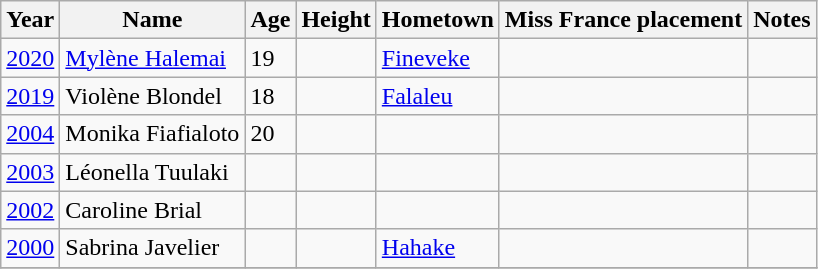<table class="wikitable sortable">
<tr>
<th>Year</th>
<th>Name</th>
<th>Age</th>
<th>Height</th>
<th>Hometown</th>
<th>Miss France placement</th>
<th>Notes</th>
</tr>
<tr>
<td><a href='#'>2020</a></td>
<td><a href='#'>Mylène Halemai</a></td>
<td>19</td>
<td></td>
<td><a href='#'>Fineveke</a></td>
<td></td>
<td></td>
</tr>
<tr>
<td><a href='#'>2019</a></td>
<td>Violène Blondel</td>
<td>18</td>
<td></td>
<td><a href='#'>Falaleu</a></td>
<td></td>
<td></td>
</tr>
<tr>
<td><a href='#'>2004</a></td>
<td>Monika Fiafialoto</td>
<td>20</td>
<td></td>
<td></td>
<td></td>
<td></td>
</tr>
<tr>
<td><a href='#'>2003</a></td>
<td>Léonella Tuulaki</td>
<td></td>
<td></td>
<td></td>
<td></td>
<td></td>
</tr>
<tr>
<td><a href='#'>2002</a></td>
<td>Caroline Brial</td>
<td></td>
<td></td>
<td></td>
<td></td>
<td></td>
</tr>
<tr>
<td><a href='#'>2000</a></td>
<td>Sabrina Javelier</td>
<td></td>
<td></td>
<td><a href='#'>Hahake</a></td>
<td></td>
<td></td>
</tr>
<tr>
</tr>
</table>
